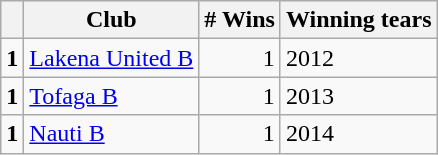<table class="wikitable">
<tr>
<th></th>
<th>Club</th>
<th># Wins</th>
<th>Winning tears</th>
</tr>
<tr>
<td><strong>1</strong></td>
<td><a href='#'>Lakena United B</a></td>
<td align="right">1</td>
<td>2012</td>
</tr>
<tr>
<td><strong>1</strong></td>
<td><a href='#'>Tofaga B</a></td>
<td align="right">1</td>
<td>2013</td>
</tr>
<tr>
<td><strong>1</strong></td>
<td><a href='#'>Nauti B</a></td>
<td align="right">1</td>
<td>2014</td>
</tr>
</table>
